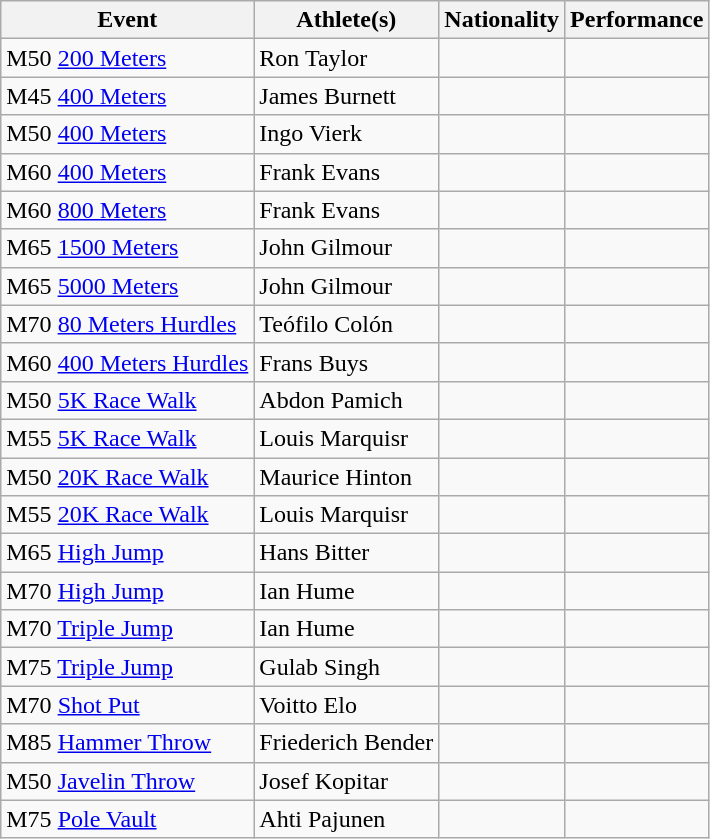<table class="wikitable">
<tr>
<th>Event</th>
<th>Athlete(s)</th>
<th>Nationality</th>
<th>Performance</th>
</tr>
<tr>
<td>M50 <a href='#'>200 Meters</a></td>
<td>Ron Taylor</td>
<td></td>
<td></td>
</tr>
<tr>
<td>M45 <a href='#'>400 Meters</a></td>
<td>James Burnett</td>
<td></td>
<td></td>
</tr>
<tr>
<td>M50 <a href='#'>400 Meters</a></td>
<td>Ingo Vierk</td>
<td></td>
<td></td>
</tr>
<tr>
<td>M60 <a href='#'>400 Meters</a></td>
<td>Frank Evans</td>
<td></td>
<td></td>
</tr>
<tr>
<td>M60 <a href='#'>800 Meters</a></td>
<td>Frank Evans</td>
<td></td>
<td></td>
</tr>
<tr>
<td>M65 <a href='#'>1500 Meters</a></td>
<td>John Gilmour</td>
<td></td>
<td></td>
</tr>
<tr>
<td>M65 <a href='#'>5000 Meters</a></td>
<td>John Gilmour</td>
<td></td>
<td></td>
</tr>
<tr>
<td>M70 <a href='#'>80 Meters Hurdles</a></td>
<td>Teófilo Colón</td>
<td></td>
<td></td>
</tr>
<tr>
<td>M60 <a href='#'>400 Meters Hurdles</a></td>
<td>Frans Buys</td>
<td></td>
<td></td>
</tr>
<tr>
<td>M50 <a href='#'>5K Race Walk</a></td>
<td>Abdon Pamich</td>
<td></td>
<td></td>
</tr>
<tr>
<td>M55 <a href='#'>5K Race Walk</a></td>
<td>Louis Marquisr</td>
<td></td>
<td></td>
</tr>
<tr>
<td>M50 <a href='#'>20K Race Walk</a></td>
<td>Maurice Hinton</td>
<td></td>
<td></td>
</tr>
<tr>
<td>M55 <a href='#'>20K Race Walk</a></td>
<td>Louis Marquisr</td>
<td></td>
<td></td>
</tr>
<tr>
<td>M65 <a href='#'>High Jump</a></td>
<td>Hans Bitter</td>
<td></td>
<td></td>
</tr>
<tr>
<td>M70 <a href='#'>High Jump</a></td>
<td>Ian Hume</td>
<td></td>
<td></td>
</tr>
<tr>
<td>M70 <a href='#'>Triple Jump</a></td>
<td>Ian Hume</td>
<td></td>
<td></td>
</tr>
<tr>
<td>M75 <a href='#'>Triple Jump</a></td>
<td>Gulab Singh</td>
<td></td>
<td></td>
</tr>
<tr>
<td>M70 <a href='#'>Shot Put</a></td>
<td>Voitto Elo</td>
<td></td>
<td></td>
</tr>
<tr>
<td>M85 <a href='#'>Hammer Throw</a></td>
<td>Friederich Bender</td>
<td></td>
<td></td>
</tr>
<tr>
<td>M50 <a href='#'>Javelin Throw</a></td>
<td>Josef Kopitar</td>
<td></td>
<td></td>
</tr>
<tr>
<td>M75 <a href='#'>Pole Vault</a></td>
<td>Ahti Pajunen</td>
<td></td>
<td></td>
</tr>
</table>
